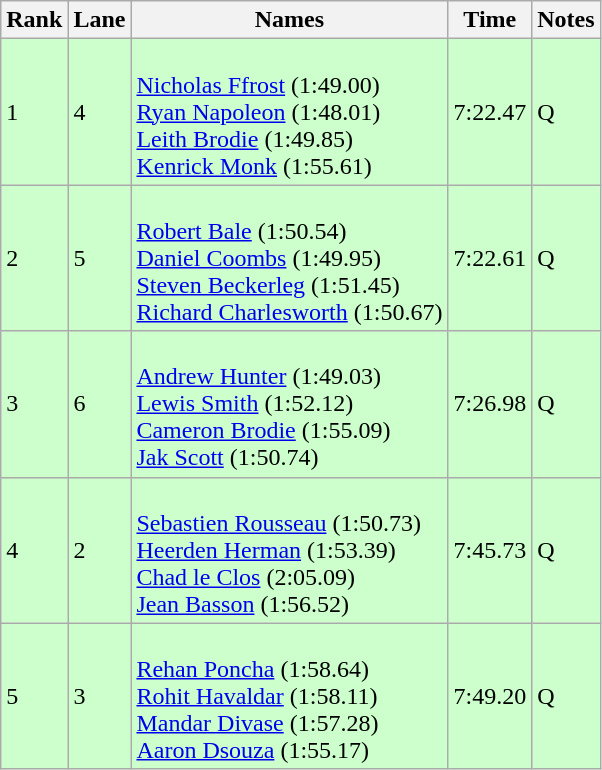<table class="wikitable">
<tr>
<th>Rank</th>
<th>Lane</th>
<th>Names</th>
<th>Time</th>
<th>Notes</th>
</tr>
<tr style="background:#cfc;">
<td>1</td>
<td>4</td>
<td><br><a href='#'>Nicholas Ffrost</a> (1:49.00)<br><a href='#'>Ryan Napoleon</a> (1:48.01)<br><a href='#'>Leith Brodie</a> (1:49.85)<br><a href='#'>Kenrick Monk</a> (1:55.61)</td>
<td>7:22.47</td>
<td>Q</td>
</tr>
<tr style="background:#cfc;">
<td>2</td>
<td>5</td>
<td><br><a href='#'>Robert Bale</a> (1:50.54)<br><a href='#'>Daniel Coombs</a> (1:49.95)<br><a href='#'>Steven Beckerleg</a> (1:51.45)<br><a href='#'>Richard Charlesworth</a> (1:50.67)</td>
<td>7:22.61</td>
<td>Q</td>
</tr>
<tr style="background:#cfc;">
<td>3</td>
<td>6</td>
<td><br><a href='#'>Andrew Hunter</a> (1:49.03)<br><a href='#'>Lewis Smith</a> (1:52.12)<br><a href='#'>Cameron Brodie</a> (1:55.09)<br><a href='#'>Jak Scott</a> (1:50.74)</td>
<td>7:26.98</td>
<td>Q</td>
</tr>
<tr style="background:#cfc;">
<td>4</td>
<td>2</td>
<td><br><a href='#'>Sebastien Rousseau</a> (1:50.73)<br><a href='#'>Heerden Herman</a> (1:53.39)<br><a href='#'>Chad le Clos</a> (2:05.09)<br><a href='#'>Jean Basson</a> (1:56.52)</td>
<td>7:45.73</td>
<td>Q</td>
</tr>
<tr style="background:#cfc;">
<td>5</td>
<td>3</td>
<td><br><a href='#'>Rehan Poncha</a> (1:58.64)<br><a href='#'>Rohit Havaldar</a> (1:58.11)<br><a href='#'>Mandar Divase</a> (1:57.28)<br><a href='#'>Aaron Dsouza</a> (1:55.17)</td>
<td>7:49.20</td>
<td>Q</td>
</tr>
</table>
